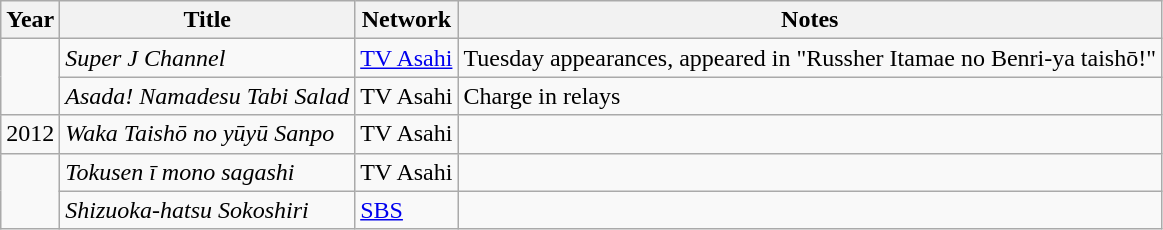<table class="wikitable">
<tr>
<th>Year</th>
<th>Title</th>
<th>Network</th>
<th>Notes</th>
</tr>
<tr>
<td rowspan="2"></td>
<td><em>Super J Channel</em></td>
<td><a href='#'>TV Asahi</a></td>
<td>Tuesday appearances, appeared in "Russher Itamae no Benri-ya taishō!"</td>
</tr>
<tr>
<td><em>Asada! Namadesu Tabi Salad</em></td>
<td>TV Asahi</td>
<td>Charge in relays</td>
</tr>
<tr>
<td>2012</td>
<td><em>Waka Taishō no yūyū Sanpo</em></td>
<td>TV Asahi</td>
<td></td>
</tr>
<tr>
<td rowspan="2"></td>
<td><em>Tokusen ī mono sagashi</em></td>
<td>TV Asahi</td>
<td></td>
</tr>
<tr>
<td><em>Shizuoka-hatsu Sokoshiri</em></td>
<td><a href='#'>SBS</a></td>
<td></td>
</tr>
</table>
